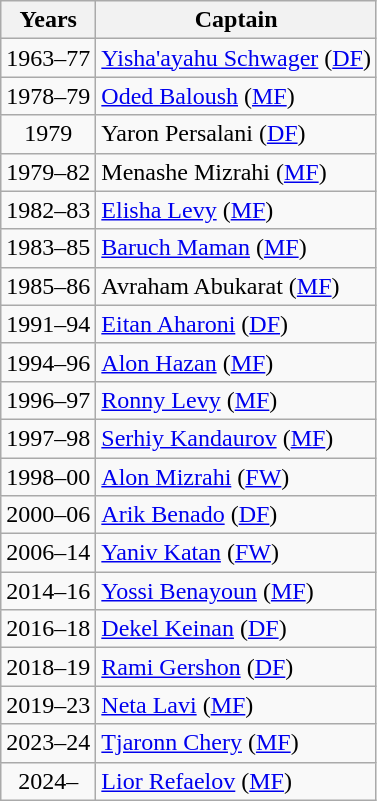<table class="wikitable">
<tr>
<th>Years</th>
<th>Captain</th>
</tr>
<tr>
<td align=center>1963–77</td>
<td> <a href='#'>Yisha'ayahu Schwager</a> (<a href='#'>DF</a>)</td>
</tr>
<tr>
<td align=center>1978–79</td>
<td> <a href='#'>Oded Baloush</a> (<a href='#'>MF</a>)</td>
</tr>
<tr>
<td align=center>1979</td>
<td> Yaron Persalani (<a href='#'>DF</a>)</td>
</tr>
<tr>
<td align=center>1979–82</td>
<td> Menashe Mizrahi (<a href='#'>MF</a>)</td>
</tr>
<tr>
<td align=center>1982–83</td>
<td> <a href='#'>Elisha Levy</a> (<a href='#'>MF</a>)</td>
</tr>
<tr>
<td align=center>1983–85</td>
<td> <a href='#'>Baruch Maman</a> (<a href='#'>MF</a>)</td>
</tr>
<tr>
<td align=center>1985–86</td>
<td> Avraham Abukarat (<a href='#'>MF</a>)</td>
</tr>
<tr>
<td align=center>1991–94</td>
<td> <a href='#'>Eitan Aharoni</a> (<a href='#'>DF</a>)</td>
</tr>
<tr>
<td align=center>1994–96</td>
<td> <a href='#'>Alon Hazan</a> (<a href='#'>MF</a>)</td>
</tr>
<tr>
<td align=center>1996–97</td>
<td> <a href='#'>Ronny Levy</a> (<a href='#'>MF</a>)</td>
</tr>
<tr>
<td align=center>1997–98</td>
<td> <a href='#'>Serhiy Kandaurov</a> (<a href='#'>MF</a>)</td>
</tr>
<tr>
<td align=center>1998–00</td>
<td> <a href='#'>Alon Mizrahi</a> (<a href='#'>FW</a>)</td>
</tr>
<tr>
<td align=center>2000–06</td>
<td> <a href='#'>Arik Benado</a> (<a href='#'>DF</a>)</td>
</tr>
<tr>
<td align=center>2006–14</td>
<td> <a href='#'>Yaniv Katan</a> (<a href='#'>FW</a>)</td>
</tr>
<tr>
<td align=center>2014–16</td>
<td> <a href='#'>Yossi Benayoun</a> (<a href='#'>MF</a>)</td>
</tr>
<tr>
<td align=center>2016–18</td>
<td> <a href='#'>Dekel Keinan</a> (<a href='#'>DF</a>)</td>
</tr>
<tr>
<td align=center>2018–19</td>
<td> <a href='#'>Rami Gershon</a> (<a href='#'>DF</a>)</td>
</tr>
<tr>
<td align=center>2019–23</td>
<td> <a href='#'>Neta Lavi</a> (<a href='#'>MF</a>)</td>
</tr>
<tr>
<td align=center>2023–24</td>
<td> <a href='#'>Tjaronn Chery</a> (<a href='#'>MF</a>)</td>
</tr>
<tr>
<td align=center>2024–</td>
<td> <a href='#'>Lior Refaelov</a> (<a href='#'>MF</a>)</td>
</tr>
</table>
